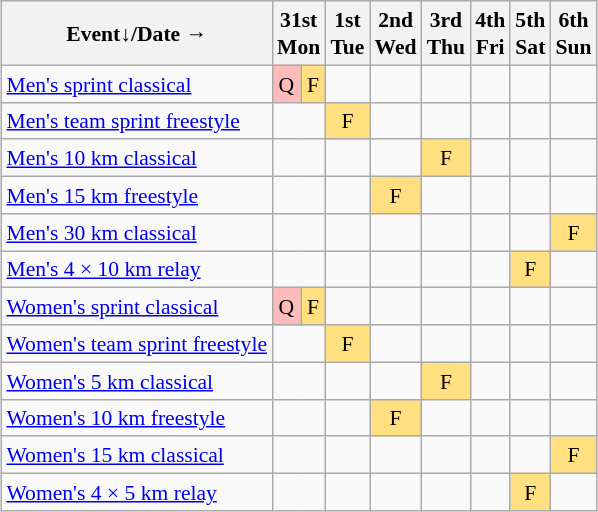<table class="wikitable" style="margin:0.5em auto; font-size:90%; line-height:1.25em; text-align:center;">
<tr>
<th>Event↓/Date →</th>
<th colspan=2>31st<br>Mon</th>
<th>1st<br>Tue</th>
<th>2nd<br>Wed</th>
<th>3rd<br>Thu</th>
<th>4th<br>Fri</th>
<th>5th<br>Sat</th>
<th>6th<br>Sun</th>
</tr>
<tr>
<td align="left"><a href='#'>Men's sprint classical</a></td>
<td bgcolor="#FFBBBB">Q</td>
<td bgcolor="#FFDF80">F</td>
<td></td>
<td></td>
<td></td>
<td></td>
<td></td>
<td></td>
</tr>
<tr>
<td align="left"><a href='#'>Men's team sprint freestyle</a></td>
<td colspan=2></td>
<td bgcolor="#FFDF80">F</td>
<td></td>
<td></td>
<td></td>
<td></td>
<td></td>
</tr>
<tr>
<td align="left"><a href='#'>Men's 10 km classical</a></td>
<td colspan=2></td>
<td></td>
<td></td>
<td bgcolor="#FFDF80">F</td>
<td></td>
<td></td>
<td></td>
</tr>
<tr>
<td align="left"><a href='#'>Men's 15 km freestyle</a></td>
<td colspan=2></td>
<td></td>
<td bgcolor="#FFDF80">F</td>
<td></td>
<td></td>
<td></td>
<td></td>
</tr>
<tr>
<td align="left"><a href='#'>Men's 30 km classical</a></td>
<td colspan=2></td>
<td></td>
<td></td>
<td></td>
<td></td>
<td></td>
<td bgcolor="#FFDF80">F</td>
</tr>
<tr>
<td align="left"><a href='#'>Men's 4 × 10 km relay</a></td>
<td colspan=2></td>
<td></td>
<td></td>
<td></td>
<td></td>
<td bgcolor="#FFDF80">F</td>
<td></td>
</tr>
<tr>
<td align="left"><a href='#'>Women's sprint classical</a></td>
<td bgcolor="#FFBBBB">Q</td>
<td bgcolor="#FFDF80">F</td>
<td></td>
<td></td>
<td></td>
<td></td>
<td></td>
<td></td>
</tr>
<tr>
<td align="left"><a href='#'>Women's team sprint freestyle</a></td>
<td colspan=2></td>
<td bgcolor="#FFDF80">F</td>
<td></td>
<td></td>
<td></td>
<td></td>
<td></td>
</tr>
<tr>
<td align="left"><a href='#'>Women's 5 km classical</a></td>
<td colspan=2></td>
<td></td>
<td></td>
<td bgcolor="#FFDF80">F</td>
<td></td>
<td></td>
<td></td>
</tr>
<tr>
<td align="left"><a href='#'>Women's 10 km freestyle</a></td>
<td colspan=2></td>
<td></td>
<td bgcolor="#FFDF80">F</td>
<td></td>
<td></td>
<td></td>
<td></td>
</tr>
<tr>
<td align="left"><a href='#'>Women's 15 km classical</a></td>
<td colspan=2></td>
<td></td>
<td></td>
<td></td>
<td></td>
<td></td>
<td bgcolor="#FFDF80">F</td>
</tr>
<tr>
<td align="left"><a href='#'>Women's 4 × 5 km relay</a></td>
<td colspan=2></td>
<td></td>
<td></td>
<td></td>
<td></td>
<td bgcolor="#FFDF80">F</td>
<td></td>
</tr>
</table>
